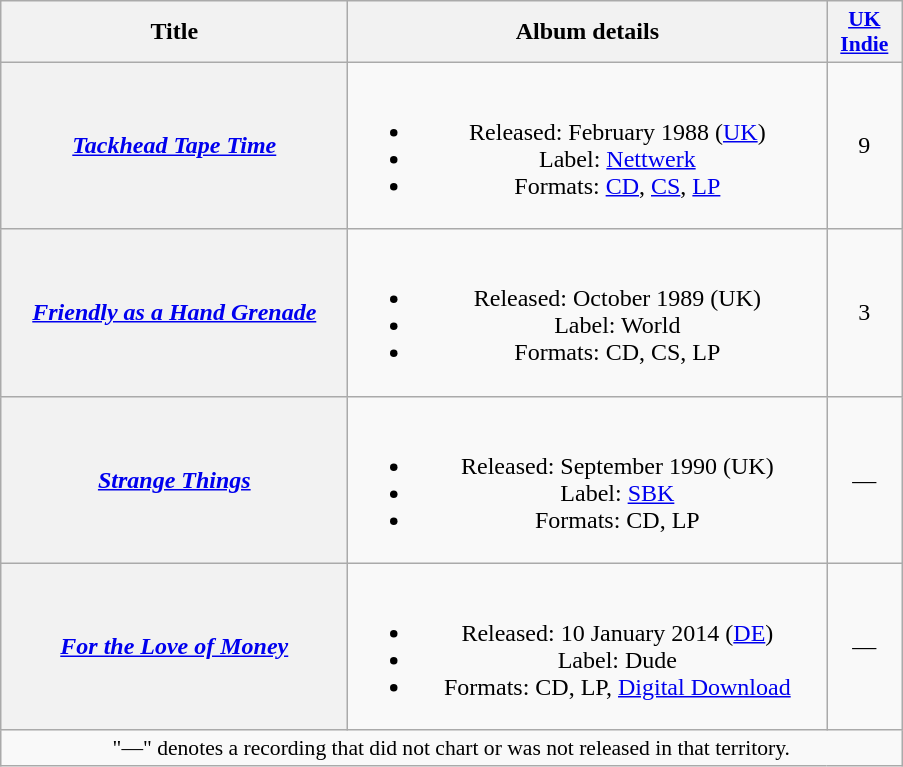<table class="wikitable plainrowheaders" style="text-align:center;">
<tr>
<th scope="col" rowspan="1" style="width:14em;">Title</th>
<th scope="col" rowspan="1" style="width:19.5em;">Album details</th>
<th scope="col" rowspan="1" style="width:3em;font-size:90%;"><a href='#'>UK Indie</a><br></th>
</tr>
<tr>
<th scope="row"><em><a href='#'>Tackhead Tape Time</a></em></th>
<td><br><ul><li>Released: February 1988 <span>(<a href='#'>UK</a>)</span></li><li>Label: <a href='#'>Nettwerk</a></li><li>Formats: <a href='#'>CD</a>, <a href='#'>CS</a>, <a href='#'>LP</a></li></ul></td>
<td>9</td>
</tr>
<tr>
<th scope="row"><em><a href='#'>Friendly as a Hand Grenade</a></em></th>
<td><br><ul><li>Released: October 1989 <span>(UK)</span></li><li>Label: World</li><li>Formats: CD, CS, LP</li></ul></td>
<td>3</td>
</tr>
<tr>
<th scope="row"><em><a href='#'>Strange Things</a></em></th>
<td><br><ul><li>Released: September 1990 <span>(UK)</span></li><li>Label: <a href='#'>SBK</a></li><li>Formats: CD, LP</li></ul></td>
<td>—</td>
</tr>
<tr>
<th scope="row"><em><a href='#'>For the Love of Money</a></em></th>
<td><br><ul><li>Released: 10 January 2014 <span>(<a href='#'>DE</a>)</span></li><li>Label: Dude</li><li>Formats: CD, LP, <a href='#'>Digital Download</a></li></ul></td>
<td>—</td>
</tr>
<tr>
<td colspan="6" style="font-size:90%">"—" denotes a recording that did not chart or was not released in that territory.</td>
</tr>
</table>
